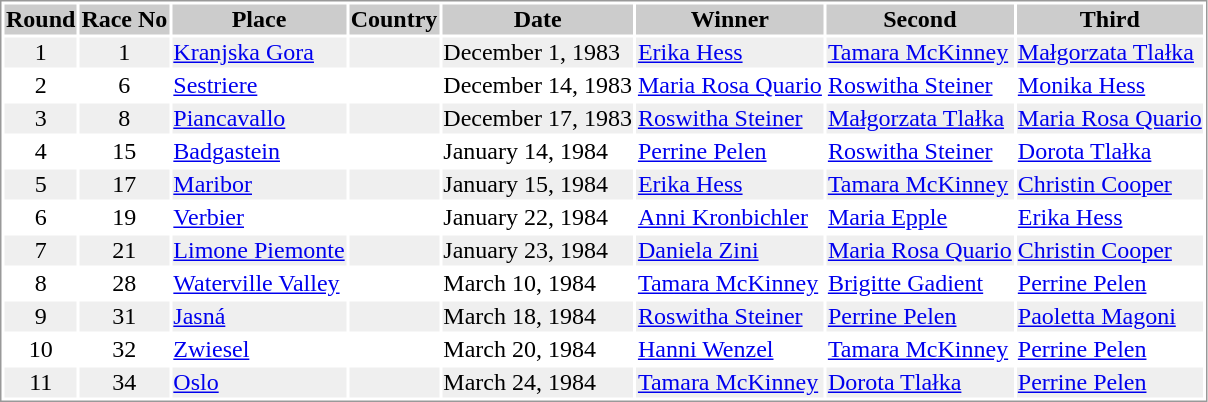<table border="0" style="border: 1px solid #999; background-color:#FFFFFF; text-align:center">
<tr align="center" bgcolor="#CCCCCC">
<th>Round</th>
<th>Race No</th>
<th>Place</th>
<th>Country</th>
<th>Date</th>
<th>Winner</th>
<th>Second</th>
<th>Third</th>
</tr>
<tr bgcolor="#EFEFEF">
<td>1</td>
<td>1</td>
<td align="left"><a href='#'>Kranjska Gora</a></td>
<td align="left"></td>
<td align="left">December 1, 1983</td>
<td align="left"> <a href='#'>Erika Hess</a></td>
<td align="left"> <a href='#'>Tamara McKinney</a></td>
<td align="left"> <a href='#'>Małgorzata Tlałka</a></td>
</tr>
<tr>
<td>2</td>
<td>6</td>
<td align="left"><a href='#'>Sestriere</a></td>
<td align="left"></td>
<td align="left">December 14, 1983</td>
<td align="left"> <a href='#'>Maria Rosa Quario</a></td>
<td align="left"> <a href='#'>Roswitha Steiner</a></td>
<td align="left"> <a href='#'>Monika Hess</a></td>
</tr>
<tr bgcolor="#EFEFEF">
<td>3</td>
<td>8</td>
<td align="left"><a href='#'>Piancavallo</a></td>
<td align="left"></td>
<td align="left">December 17, 1983</td>
<td align="left"> <a href='#'>Roswitha Steiner</a></td>
<td align="left"> <a href='#'>Małgorzata Tlałka</a></td>
<td align="left"> <a href='#'>Maria Rosa Quario</a></td>
</tr>
<tr>
<td>4</td>
<td>15</td>
<td align="left"><a href='#'>Badgastein</a></td>
<td align="left"></td>
<td align="left">January 14, 1984</td>
<td align="left"> <a href='#'>Perrine Pelen</a></td>
<td align="left"> <a href='#'>Roswitha Steiner</a></td>
<td align="left"> <a href='#'>Dorota Tlałka</a></td>
</tr>
<tr bgcolor="#EFEFEF">
<td>5</td>
<td>17</td>
<td align="left"><a href='#'>Maribor</a></td>
<td align="left"></td>
<td align="left">January 15, 1984</td>
<td align="left"> <a href='#'>Erika Hess</a></td>
<td align="left"> <a href='#'>Tamara McKinney</a></td>
<td align="left"> <a href='#'>Christin Cooper</a></td>
</tr>
<tr>
<td>6</td>
<td>19</td>
<td align="left"><a href='#'>Verbier</a></td>
<td align="left"></td>
<td align="left">January 22, 1984</td>
<td align="left"> <a href='#'>Anni Kronbichler</a></td>
<td align="left"> <a href='#'>Maria Epple</a></td>
<td align="left"> <a href='#'>Erika Hess</a></td>
</tr>
<tr bgcolor="#EFEFEF">
<td>7</td>
<td>21</td>
<td align="left"><a href='#'>Limone Piemonte</a></td>
<td align="left"></td>
<td align="left">January 23, 1984</td>
<td align="left"> <a href='#'>Daniela Zini</a></td>
<td align="left"> <a href='#'>Maria Rosa Quario</a></td>
<td align="left"> <a href='#'>Christin Cooper</a></td>
</tr>
<tr>
<td>8</td>
<td>28</td>
<td align="left"><a href='#'>Waterville Valley</a></td>
<td align="left"></td>
<td align="left">March 10, 1984</td>
<td align="left"> <a href='#'>Tamara McKinney</a></td>
<td align="left"> <a href='#'>Brigitte Gadient</a></td>
<td align="left"> <a href='#'>Perrine Pelen</a></td>
</tr>
<tr bgcolor="#EFEFEF">
<td>9</td>
<td>31</td>
<td align="left"><a href='#'>Jasná</a></td>
<td align="left"></td>
<td align="left">March 18, 1984</td>
<td align="left"> <a href='#'>Roswitha Steiner</a></td>
<td align="left"> <a href='#'>Perrine Pelen</a></td>
<td align="left"> <a href='#'>Paoletta Magoni</a></td>
</tr>
<tr>
<td>10</td>
<td>32</td>
<td align="left"><a href='#'>Zwiesel</a></td>
<td align="left"></td>
<td align="left">March 20, 1984</td>
<td align="left"> <a href='#'>Hanni Wenzel</a></td>
<td align="left"> <a href='#'>Tamara McKinney</a></td>
<td align="left"> <a href='#'>Perrine Pelen</a></td>
</tr>
<tr bgcolor="#EFEFEF">
<td>11</td>
<td>34</td>
<td align="left"><a href='#'>Oslo</a></td>
<td align="left"></td>
<td align="left">March 24, 1984</td>
<td align="left"> <a href='#'>Tamara McKinney</a></td>
<td align="left"> <a href='#'>Dorota Tlałka</a></td>
<td align="left"> <a href='#'>Perrine Pelen</a></td>
</tr>
</table>
